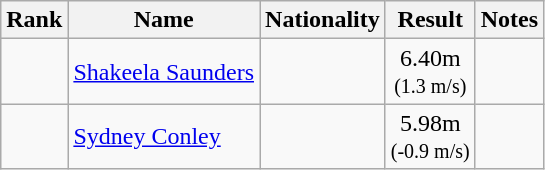<table class="wikitable sortable" style="text-align:center">
<tr>
<th>Rank</th>
<th>Name</th>
<th>Nationality</th>
<th>Result</th>
<th>Notes</th>
</tr>
<tr>
<td></td>
<td align=left><a href='#'>Shakeela Saunders</a></td>
<td align=left></td>
<td>6.40m<br><small>(1.3 m/s)</small></td>
<td></td>
</tr>
<tr>
<td></td>
<td align=left><a href='#'>Sydney Conley</a></td>
<td align=left></td>
<td>5.98m<br><small>(-0.9 m/s)</small></td>
<td></td>
</tr>
</table>
